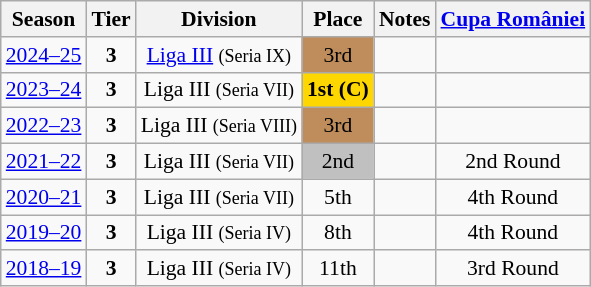<table class="wikitable" style="text-align:center; font-size:90%">
<tr>
<th>Season</th>
<th>Tier</th>
<th>Division</th>
<th>Place</th>
<th>Notes</th>
<th><a href='#'>Cupa României</a></th>
</tr>
<tr>
<td><a href='#'>2024–25</a></td>
<td><strong>3</strong></td>
<td><a href='#'>Liga III</a> <small>(Seria IX)</small></td>
<td align=center bgcolor=#BF8D5B>3rd</td>
<td></td>
<td></td>
</tr>
<tr>
<td><a href='#'>2023–24</a></td>
<td><strong>3</strong></td>
<td>Liga III <small>(Seria VII)</small></td>
<td align=center bgcolor=gold><strong>1st</strong> <strong>(C)</strong></td>
<td></td>
<td></td>
</tr>
<tr>
<td><a href='#'>2022–23</a></td>
<td><strong>3</strong></td>
<td>Liga III <small>(Seria VIII)</small></td>
<td align=center bgcolor=#BF8D5B>3rd</td>
<td></td>
<td></td>
</tr>
<tr>
<td><a href='#'>2021–22</a></td>
<td><strong>3</strong></td>
<td>Liga III <small>(Seria VII)</small></td>
<td align=center bgcolor=silver>2nd</td>
<td></td>
<td>2nd Round</td>
</tr>
<tr>
<td><a href='#'>2020–21</a></td>
<td><strong>3</strong></td>
<td>Liga III <small>(Seria VII)</small></td>
<td>5th</td>
<td></td>
<td>4th Round</td>
</tr>
<tr>
<td><a href='#'>2019–20</a></td>
<td><strong>3</strong></td>
<td>Liga III <small>(Seria IV)</small></td>
<td>8th</td>
<td></td>
<td>4th Round</td>
</tr>
<tr>
<td><a href='#'>2018–19</a></td>
<td><strong>3</strong></td>
<td>Liga III <small>(Seria IV)</small></td>
<td>11th</td>
<td></td>
<td>3rd Round</td>
</tr>
</table>
